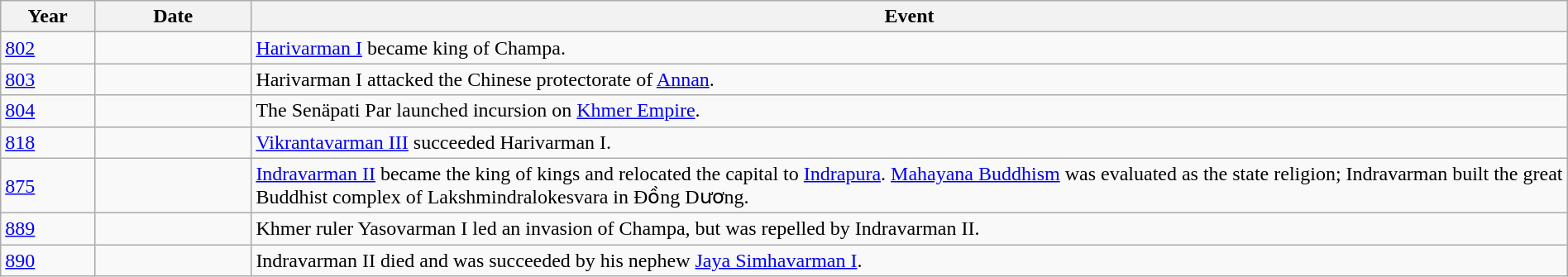<table class="wikitable" width="100%">
<tr>
<th style="width:6%">Year</th>
<th style="width:10%">Date</th>
<th>Event</th>
</tr>
<tr>
<td><a href='#'>802</a></td>
<td></td>
<td><a href='#'>Harivarman I</a> became king of Champa.</td>
</tr>
<tr>
<td><a href='#'>803</a></td>
<td></td>
<td>Harivarman I attacked the Chinese protectorate of <a href='#'>Annan</a>.</td>
</tr>
<tr>
<td><a href='#'>804</a></td>
<td></td>
<td>The Senäpati Par launched incursion on <a href='#'>Khmer Empire</a>.</td>
</tr>
<tr>
<td><a href='#'>818</a></td>
<td></td>
<td><a href='#'>Vikrantavarman III</a> succeeded Harivarman I.</td>
</tr>
<tr>
<td><a href='#'>875</a></td>
<td></td>
<td><a href='#'>Indravarman II</a> became the king of kings and relocated the capital to <a href='#'>Indrapura</a>. <a href='#'>Mahayana Buddhism</a> was evaluated as the state religion; Indravarman built the great Buddhist complex of Lakshmindralokesvara in Đồng Dương.</td>
</tr>
<tr>
<td><a href='#'>889</a></td>
<td></td>
<td>Khmer ruler Yasovarman I led an invasion of Champa, but was repelled by Indravarman II.</td>
</tr>
<tr>
<td><a href='#'>890</a></td>
<td></td>
<td>Indravarman II died and was succeeded by his nephew <a href='#'>Jaya Simhavarman I</a>.</td>
</tr>
</table>
